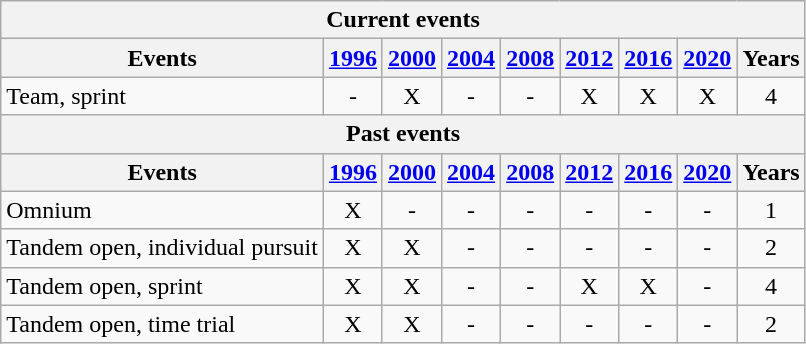<table class="wikitable" style="text-align:center">
<tr>
<th colspan=12>Current events</th>
</tr>
<tr>
<th>Events</th>
<th><a href='#'>1996</a></th>
<th><a href='#'>2000</a></th>
<th><a href='#'>2004</a></th>
<th><a href='#'>2008</a></th>
<th><a href='#'>2012</a></th>
<th><a href='#'>2016</a></th>
<th><a href='#'>2020</a></th>
<th>Years</th>
</tr>
<tr>
<td align=left>Team, sprint</td>
<td>-</td>
<td>X</td>
<td>-</td>
<td>-</td>
<td>X</td>
<td>X</td>
<td>X</td>
<td>4</td>
</tr>
<tr>
<th colspan=12>Past events</th>
</tr>
<tr>
<th>Events</th>
<th><a href='#'>1996</a></th>
<th><a href='#'>2000</a></th>
<th><a href='#'>2004</a></th>
<th><a href='#'>2008</a></th>
<th><a href='#'>2012</a></th>
<th><a href='#'>2016</a></th>
<th><a href='#'>2020</a></th>
<th>Years</th>
</tr>
<tr>
<td align=left>Omnium</td>
<td>X</td>
<td>-</td>
<td>-</td>
<td>-</td>
<td>-</td>
<td>-</td>
<td>-</td>
<td>1</td>
</tr>
<tr>
<td align=left>Tandem open, individual pursuit</td>
<td>X</td>
<td>X</td>
<td>-</td>
<td>-</td>
<td>-</td>
<td>-</td>
<td>-</td>
<td>2</td>
</tr>
<tr>
<td align=left>Tandem open, sprint</td>
<td>X</td>
<td>X</td>
<td>-</td>
<td>-</td>
<td>X</td>
<td>X</td>
<td>-</td>
<td>4</td>
</tr>
<tr>
<td align=left>Tandem open, time trial</td>
<td>X</td>
<td>X</td>
<td>-</td>
<td>-</td>
<td>-</td>
<td>-</td>
<td>-</td>
<td>2</td>
</tr>
</table>
